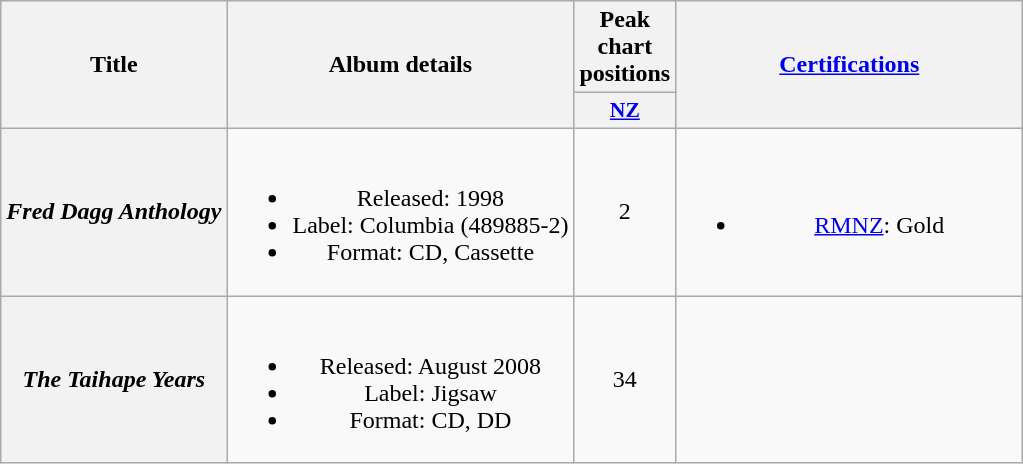<table class="wikitable plainrowheaders" style="text-align:center;" border="1">
<tr>
<th scope="col" rowspan="2">Title</th>
<th scope="col" rowspan="2">Album details</th>
<th scope="col" colspan="1">Peak chart positions</th>
<th scope="col" rowspan="2" style="width:14em;"><a href='#'>Certifications</a></th>
</tr>
<tr>
<th scope="col" style="width:3em;font-size:90%;"><a href='#'>NZ</a></th>
</tr>
<tr>
<th scope="row"><em>Fred Dagg Anthology</em></th>
<td><br><ul><li>Released: 1998</li><li>Label: Columbia (489885-2)</li><li>Format: CD, Cassette</li></ul></td>
<td>2</td>
<td><br><ul><li><a href='#'>RMNZ</a>: Gold</li></ul></td>
</tr>
<tr>
<th scope="row"><em>The Taihape Years</em></th>
<td><br><ul><li>Released: August 2008</li><li>Label: Jigsaw</li><li>Format: CD, DD</li></ul></td>
<td>34</td>
<td></td>
</tr>
</table>
